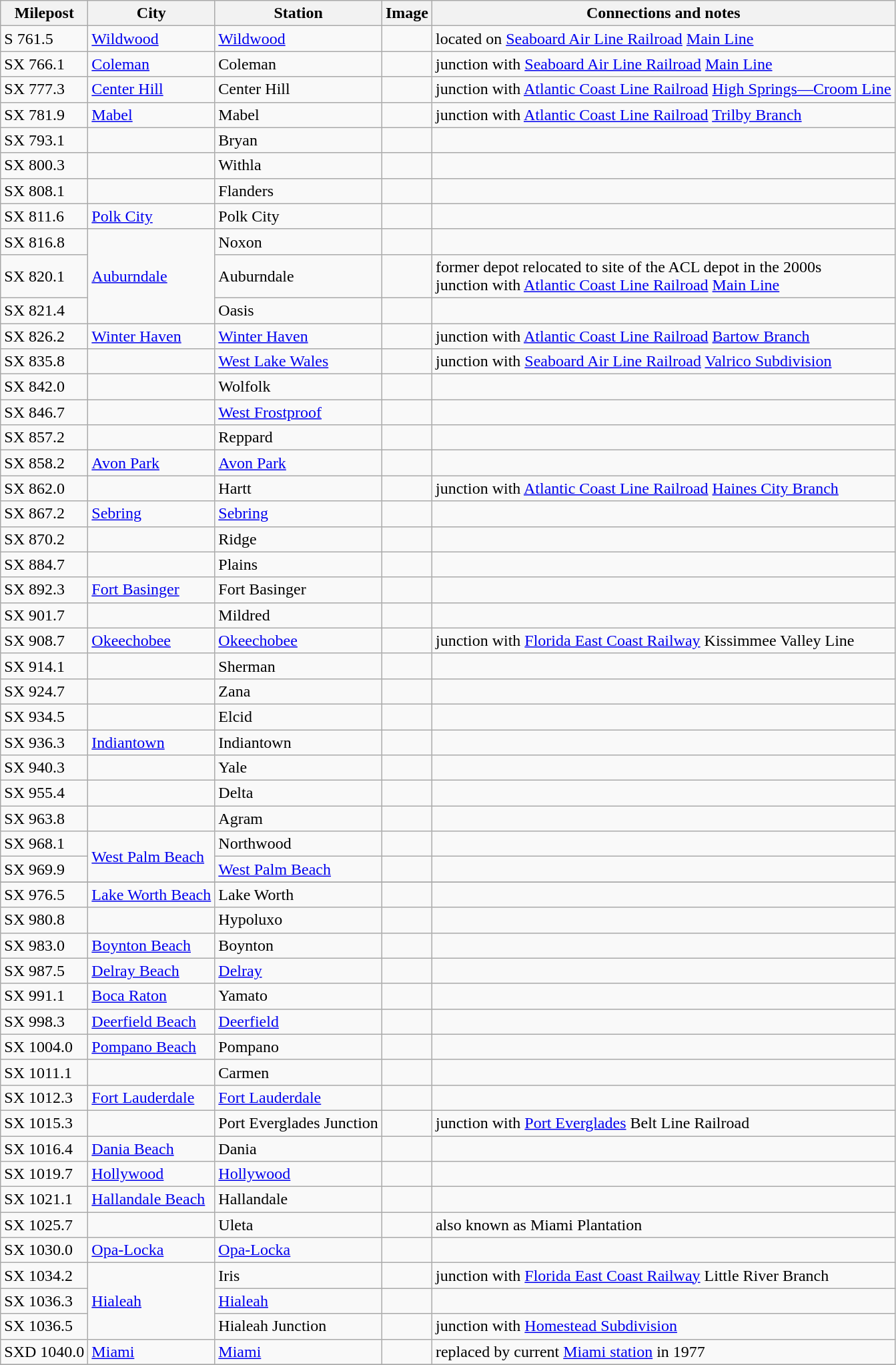<table class="wikitable">
<tr>
<th>Milepost</th>
<th>City</th>
<th>Station</th>
<th>Image</th>
<th>Connections and notes</th>
</tr>
<tr>
<td>S 761.5</td>
<td><a href='#'>Wildwood</a></td>
<td><a href='#'>Wildwood</a></td>
<td></td>
<td>located on <a href='#'>Seaboard Air Line Railroad</a> <a href='#'>Main Line</a></td>
</tr>
<tr>
<td>SX 766.1</td>
<td><a href='#'>Coleman</a></td>
<td>Coleman</td>
<td></td>
<td>junction with <a href='#'>Seaboard Air Line Railroad</a> <a href='#'>Main Line</a></td>
</tr>
<tr>
<td>SX 777.3</td>
<td><a href='#'>Center Hill</a></td>
<td>Center Hill</td>
<td></td>
<td>junction with <a href='#'>Atlantic Coast Line Railroad</a> <a href='#'>High Springs—Croom Line</a></td>
</tr>
<tr>
<td>SX 781.9</td>
<td><a href='#'>Mabel</a></td>
<td>Mabel</td>
<td></td>
<td>junction with <a href='#'>Atlantic Coast Line Railroad</a> <a href='#'>Trilby Branch</a></td>
</tr>
<tr>
<td>SX 793.1</td>
<td></td>
<td>Bryan</td>
<td></td>
<td></td>
</tr>
<tr>
<td>SX 800.3</td>
<td></td>
<td>Withla</td>
<td></td>
<td></td>
</tr>
<tr>
<td>SX 808.1</td>
<td></td>
<td>Flanders</td>
<td></td>
<td></td>
</tr>
<tr>
<td>SX 811.6</td>
<td><a href='#'>Polk City</a></td>
<td>Polk City</td>
<td></td>
<td></td>
</tr>
<tr>
<td>SX 816.8</td>
<td ! rowspan="3"><a href='#'>Auburndale</a></td>
<td>Noxon</td>
<td></td>
<td></td>
</tr>
<tr>
<td>SX 820.1</td>
<td>Auburndale</td>
<td></td>
<td>former depot relocated to site of the ACL depot in the 2000s<br>junction with <a href='#'>Atlantic Coast Line Railroad</a> <a href='#'>Main Line</a></td>
</tr>
<tr>
<td>SX 821.4</td>
<td>Oasis</td>
<td></td>
<td></td>
</tr>
<tr>
<td>SX 826.2</td>
<td><a href='#'>Winter Haven</a></td>
<td><a href='#'>Winter Haven</a></td>
<td></td>
<td>junction with <a href='#'>Atlantic Coast Line Railroad</a> <a href='#'>Bartow Branch</a></td>
</tr>
<tr>
<td>SX 835.8</td>
<td></td>
<td><a href='#'>West Lake Wales</a></td>
<td></td>
<td>junction with <a href='#'>Seaboard Air Line Railroad</a> <a href='#'>Valrico Subdivision</a></td>
</tr>
<tr>
<td>SX 842.0</td>
<td></td>
<td>Wolfolk</td>
<td></td>
<td></td>
</tr>
<tr>
<td>SX 846.7</td>
<td></td>
<td><a href='#'>West Frostproof</a></td>
<td></td>
<td></td>
</tr>
<tr>
<td>SX 857.2</td>
<td></td>
<td>Reppard</td>
<td></td>
<td></td>
</tr>
<tr>
<td>SX 858.2</td>
<td><a href='#'>Avon Park</a></td>
<td><a href='#'>Avon Park</a></td>
<td></td>
<td></td>
</tr>
<tr>
<td>SX 862.0</td>
<td></td>
<td>Hartt</td>
<td></td>
<td>junction with <a href='#'>Atlantic Coast Line Railroad</a> <a href='#'>Haines City Branch</a></td>
</tr>
<tr>
<td>SX 867.2</td>
<td><a href='#'>Sebring</a></td>
<td><a href='#'>Sebring</a></td>
<td></td>
<td></td>
</tr>
<tr>
<td>SX 870.2</td>
<td></td>
<td>Ridge</td>
<td></td>
<td></td>
</tr>
<tr>
<td>SX 884.7</td>
<td></td>
<td>Plains</td>
<td></td>
<td></td>
</tr>
<tr>
<td>SX 892.3</td>
<td><a href='#'>Fort Basinger</a></td>
<td>Fort Basinger</td>
<td></td>
<td></td>
</tr>
<tr>
<td>SX 901.7</td>
<td></td>
<td>Mildred</td>
<td></td>
<td></td>
</tr>
<tr>
<td>SX 908.7</td>
<td><a href='#'>Okeechobee</a></td>
<td><a href='#'>Okeechobee</a></td>
<td></td>
<td>junction with <a href='#'>Florida East Coast Railway</a> Kissimmee Valley Line</td>
</tr>
<tr>
<td>SX 914.1</td>
<td></td>
<td>Sherman</td>
<td></td>
<td></td>
</tr>
<tr>
<td>SX 924.7</td>
<td></td>
<td>Zana</td>
<td></td>
<td></td>
</tr>
<tr>
<td>SX 934.5</td>
<td></td>
<td>Elcid</td>
<td></td>
<td></td>
</tr>
<tr>
<td>SX 936.3</td>
<td><a href='#'>Indiantown</a></td>
<td>Indiantown</td>
<td></td>
<td></td>
</tr>
<tr>
<td>SX 940.3</td>
<td></td>
<td>Yale</td>
<td></td>
<td></td>
</tr>
<tr>
<td>SX 955.4</td>
<td></td>
<td>Delta</td>
<td></td>
<td></td>
</tr>
<tr>
<td>SX 963.8</td>
<td></td>
<td>Agram</td>
<td></td>
<td></td>
</tr>
<tr>
<td>SX 968.1</td>
<td ! rowspan="2"><a href='#'>West Palm Beach</a></td>
<td>Northwood</td>
<td></td>
<td></td>
</tr>
<tr>
<td>SX 969.9</td>
<td><a href='#'>West Palm Beach</a></td>
<td></td>
<td></td>
</tr>
<tr>
</tr>
<tr>
<td>SX 976.5</td>
<td><a href='#'>Lake Worth Beach</a></td>
<td>Lake Worth</td>
<td></td>
<td></td>
</tr>
<tr>
<td>SX 980.8</td>
<td></td>
<td>Hypoluxo</td>
<td></td>
<td></td>
</tr>
<tr>
<td>SX 983.0</td>
<td><a href='#'>Boynton Beach</a></td>
<td>Boynton</td>
<td></td>
<td></td>
</tr>
<tr>
<td>SX 987.5</td>
<td><a href='#'>Delray Beach</a></td>
<td><a href='#'>Delray</a></td>
<td></td>
<td></td>
</tr>
<tr>
<td>SX 991.1</td>
<td><a href='#'>Boca Raton</a></td>
<td>Yamato</td>
<td></td>
<td></td>
</tr>
<tr>
<td>SX 998.3</td>
<td><a href='#'>Deerfield Beach</a></td>
<td><a href='#'>Deerfield</a></td>
<td></td>
<td></td>
</tr>
<tr>
<td>SX 1004.0</td>
<td><a href='#'>Pompano Beach</a></td>
<td>Pompano</td>
<td></td>
<td></td>
</tr>
<tr>
<td>SX 1011.1</td>
<td></td>
<td>Carmen</td>
<td></td>
<td></td>
</tr>
<tr>
<td>SX 1012.3</td>
<td><a href='#'>Fort Lauderdale</a></td>
<td><a href='#'>Fort Lauderdale</a></td>
<td></td>
<td></td>
</tr>
<tr>
<td>SX 1015.3</td>
<td></td>
<td>Port Everglades Junction</td>
<td></td>
<td>junction with <a href='#'>Port Everglades</a> Belt Line Railroad</td>
</tr>
<tr>
<td>SX 1016.4</td>
<td><a href='#'>Dania Beach</a></td>
<td>Dania</td>
<td></td>
<td></td>
</tr>
<tr>
<td>SX 1019.7</td>
<td><a href='#'>Hollywood</a></td>
<td><a href='#'>Hollywood</a></td>
<td></td>
<td></td>
</tr>
<tr>
<td>SX 1021.1</td>
<td><a href='#'>Hallandale Beach</a></td>
<td>Hallandale</td>
<td></td>
<td></td>
</tr>
<tr>
<td>SX 1025.7</td>
<td></td>
<td>Uleta</td>
<td></td>
<td>also known as Miami Plantation</td>
</tr>
<tr>
<td>SX 1030.0</td>
<td><a href='#'>Opa-Locka</a></td>
<td><a href='#'>Opa-Locka</a></td>
<td></td>
<td></td>
</tr>
<tr>
<td>SX 1034.2</td>
<td ! rowspan="3"><a href='#'>Hialeah</a></td>
<td>Iris</td>
<td></td>
<td>junction with <a href='#'>Florida East Coast Railway</a> Little River Branch</td>
</tr>
<tr>
<td>SX 1036.3</td>
<td><a href='#'>Hialeah</a></td>
<td></td>
<td></td>
</tr>
<tr>
<td>SX 1036.5</td>
<td>Hialeah Junction</td>
<td></td>
<td>junction with <a href='#'>Homestead Subdivision</a></td>
</tr>
<tr>
<td>SXD 1040.0</td>
<td><a href='#'>Miami</a></td>
<td><a href='#'>Miami</a></td>
<td></td>
<td>replaced by current <a href='#'>Miami station</a> in 1977</td>
</tr>
<tr>
</tr>
</table>
